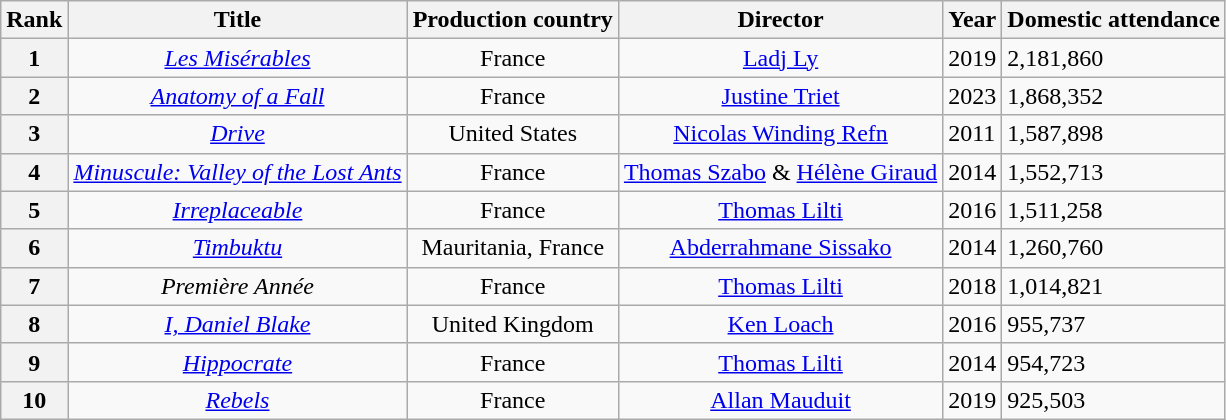<table class="wikitable centre alternance">
<tr>
<th scope="col">Rank</th>
<th scope="col">Title</th>
<th scope="col">Production country</th>
<th scope="col">Director</th>
<th>Year</th>
<th>Domestic attendance</th>
</tr>
<tr>
<th scope="row">1</th>
<td align="center"><em><a href='#'>Les Misérables</a></em></td>
<td align="center">France</td>
<td align="center"><a href='#'>Ladj Ly</a></td>
<td>2019</td>
<td>2,181,860</td>
</tr>
<tr>
<th scope="row">2</th>
<td align="center"><em><a href='#'>Anatomy of a Fall</a></em></td>
<td align="center">France</td>
<td align="center"><a href='#'>Justine Triet</a></td>
<td>2023</td>
<td>1,868,352</td>
</tr>
<tr>
<th scope="row">3</th>
<td align="center"><em><a href='#'>Drive</a></em></td>
<td align="center">United States</td>
<td align="center"><a href='#'>Nicolas Winding Refn</a></td>
<td>2011</td>
<td>1,587,898</td>
</tr>
<tr>
<th scope="row">4</th>
<td align="center"><em><a href='#'>Minuscule: Valley of the Lost Ants</a></em></td>
<td align="center">France</td>
<td align="center"><a href='#'>Thomas Szabo</a> & <a href='#'>Hélène Giraud</a></td>
<td>2014</td>
<td>1,552,713</td>
</tr>
<tr>
<th scope="row">5</th>
<td align="center"><em><a href='#'>Irreplaceable</a></em></td>
<td align="center">France</td>
<td align="center"><a href='#'>Thomas Lilti</a></td>
<td>2016</td>
<td>1,511,258</td>
</tr>
<tr>
<th scope="row">6</th>
<td align="center"><em><a href='#'>Timbuktu</a></em></td>
<td align="center">Mauritania, France</td>
<td align="center"><a href='#'>Abderrahmane Sissako</a></td>
<td>2014</td>
<td>1,260,760</td>
</tr>
<tr>
<th scope="row">7</th>
<td align="center"><em>Première Année</em></td>
<td align="center">France</td>
<td align="center"><a href='#'>Thomas Lilti</a></td>
<td>2018</td>
<td>1,014,821</td>
</tr>
<tr>
<th scope="row">8</th>
<td align="center"><em><a href='#'>I, Daniel Blake</a></em></td>
<td align="center">United Kingdom</td>
<td align="center"><a href='#'>Ken Loach</a></td>
<td>2016</td>
<td>955,737</td>
</tr>
<tr>
<th scope="row">9</th>
<td align="center"><em><a href='#'>Hippocrate</a></em></td>
<td align="center">France</td>
<td align="center"><a href='#'>Thomas Lilti</a></td>
<td>2014</td>
<td>954,723</td>
</tr>
<tr>
<th scope="row">10</th>
<td align="center"><em><a href='#'>Rebels</a></em></td>
<td align="center">France</td>
<td align="center"><a href='#'>Allan Mauduit</a></td>
<td>2019</td>
<td>925,503</td>
</tr>
</table>
